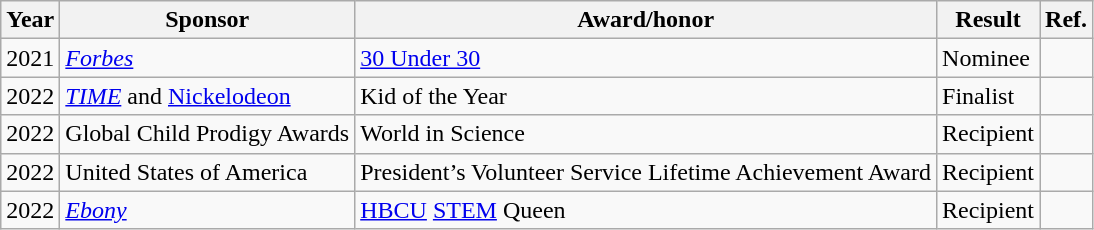<table class="wikitable mw-collapsible">
<tr>
<th>Year</th>
<th>Sponsor</th>
<th>Award/honor</th>
<th>Result</th>
<th>Ref.</th>
</tr>
<tr>
<td>2021</td>
<td><em><a href='#'>Forbes</a></em></td>
<td><a href='#'>30 Under 30</a></td>
<td>Nominee</td>
<td></td>
</tr>
<tr>
<td>2022</td>
<td><em><a href='#'>TIME</a></em> and <a href='#'>Nickelodeon</a></td>
<td>Kid of the Year</td>
<td>Finalist</td>
<td></td>
</tr>
<tr>
<td>2022</td>
<td>Global Child Prodigy Awards</td>
<td>World in Science</td>
<td>Recipient</td>
<td></td>
</tr>
<tr>
<td>2022</td>
<td>United States of America</td>
<td>President’s Volunteer Service Lifetime Achievement Award</td>
<td>Recipient</td>
<td></td>
</tr>
<tr>
<td>2022</td>
<td><a href='#'><em>Ebony</em></a></td>
<td><a href='#'>HBCU</a> <a href='#'>STEM</a> Queen</td>
<td>Recipient</td>
<td></td>
</tr>
</table>
